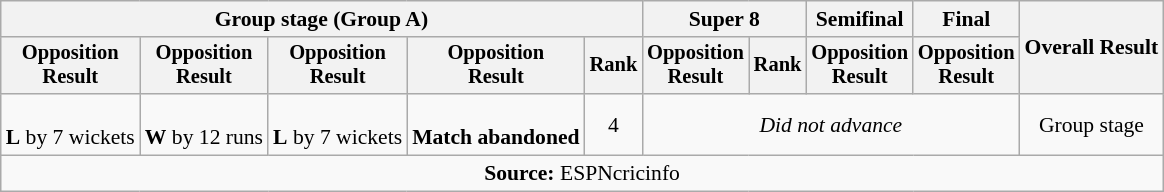<table class=wikitable style=font-size:90%;text-align:center>
<tr>
<th colspan=5>Group stage (Group A)</th>
<th colspan=2>Super 8</th>
<th>Semifinal</th>
<th>Final</th>
<th rowspan=2>Overall Result</th>
</tr>
<tr style=font-size:95%>
<th>Opposition<br>Result</th>
<th>Opposition<br>Result</th>
<th>Opposition<br>Result</th>
<th>Opposition<br>Result</th>
<th>Rank</th>
<th>Opposition<br>Result</th>
<th>Rank</th>
<th>Opposition<br>Result</th>
<th>Opposition<br>Result</th>
</tr>
<tr>
<td><br><strong>L</strong> by 7 wickets</td>
<td><br><strong>W</strong> by 12 runs</td>
<td><br><strong>L</strong> by 7 wickets</td>
<td><br><strong>Match abandoned</strong></td>
<td>4</td>
<td colspan="4"><em>Did not advance</em></td>
<td>Group stage</td>
</tr>
<tr>
<td colspan="14"><strong>Source:</strong> ESPNcricinfo</td>
</tr>
</table>
